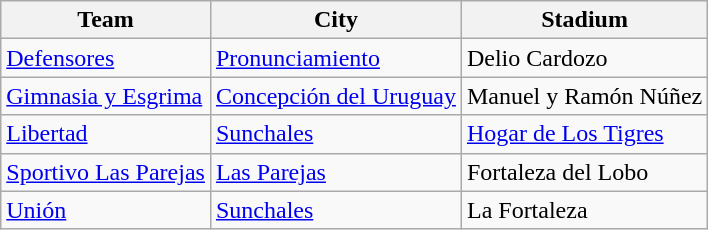<table class="wikitable sortable">
<tr>
<th>Team</th>
<th>City</th>
<th>Stadium</th>
</tr>
<tr>
<td> <a href='#'>Defensores</a></td>
<td><a href='#'>Pronunciamiento</a></td>
<td>Delio Cardozo</td>
</tr>
<tr>
<td> <a href='#'>Gimnasia y Esgrima</a></td>
<td><a href='#'>Concepción del Uruguay</a></td>
<td>Manuel y Ramón Núñez</td>
</tr>
<tr>
<td> <a href='#'>Libertad</a></td>
<td><a href='#'>Sunchales</a></td>
<td><a href='#'>Hogar de Los Tigres</a></td>
</tr>
<tr>
<td> <a href='#'>Sportivo Las Parejas</a></td>
<td><a href='#'>Las Parejas</a></td>
<td>Fortaleza del Lobo</td>
</tr>
<tr>
<td> <a href='#'>Unión</a></td>
<td><a href='#'>Sunchales</a></td>
<td>La Fortaleza</td>
</tr>
</table>
